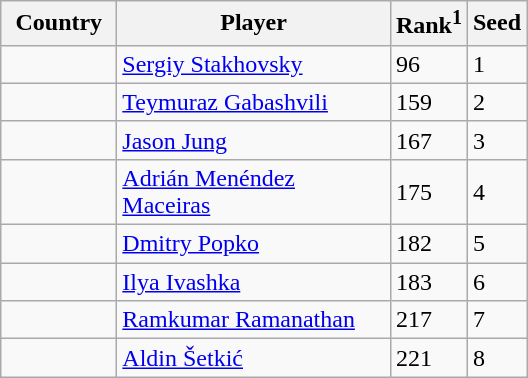<table class="sortable wikitable">
<tr>
<th width="70">Country</th>
<th width="175">Player</th>
<th>Rank<sup>1</sup></th>
<th>Seed</th>
</tr>
<tr>
<td></td>
<td><a href='#'>Sergiy Stakhovsky</a></td>
<td>96</td>
<td>1</td>
</tr>
<tr>
<td></td>
<td><a href='#'>Teymuraz Gabashvili</a></td>
<td>159</td>
<td>2</td>
</tr>
<tr>
<td></td>
<td><a href='#'>Jason Jung</a></td>
<td>167</td>
<td>3</td>
</tr>
<tr>
<td></td>
<td><a href='#'>Adrián Menéndez Maceiras</a></td>
<td>175</td>
<td>4</td>
</tr>
<tr>
<td></td>
<td><a href='#'>Dmitry Popko</a></td>
<td>182</td>
<td>5</td>
</tr>
<tr>
<td></td>
<td><a href='#'>Ilya Ivashka</a></td>
<td>183</td>
<td>6</td>
</tr>
<tr>
<td></td>
<td><a href='#'>Ramkumar Ramanathan</a></td>
<td>217</td>
<td>7</td>
</tr>
<tr>
<td></td>
<td><a href='#'>Aldin Šetkić</a></td>
<td>221</td>
<td>8</td>
</tr>
</table>
